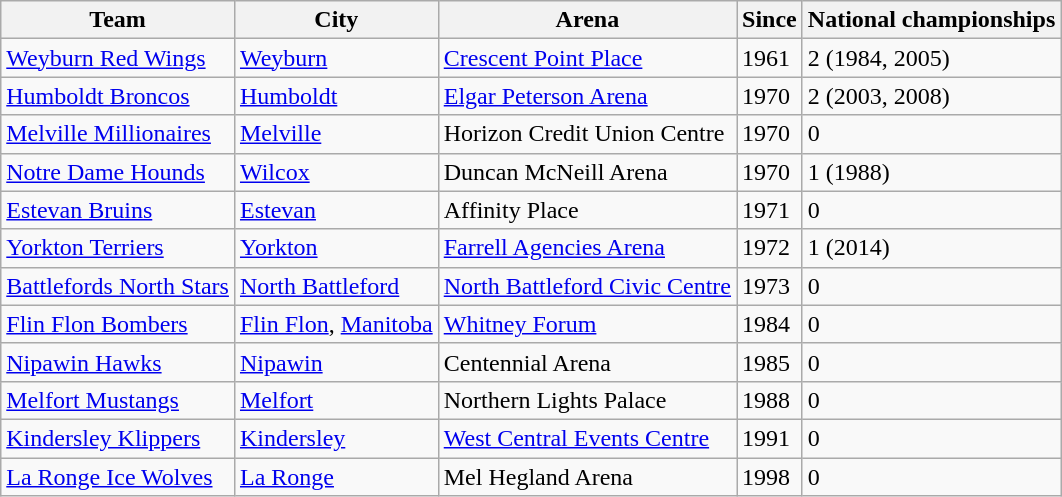<table class="wikitable sortable">
<tr>
<th>Team</th>
<th>City</th>
<th>Arena</th>
<th>Since</th>
<th>National championships</th>
</tr>
<tr>
<td><a href='#'>Weyburn Red Wings</a></td>
<td><a href='#'>Weyburn</a></td>
<td><a href='#'>Crescent Point Place</a></td>
<td>1961</td>
<td>2 (1984, 2005)</td>
</tr>
<tr>
<td><a href='#'>Humboldt Broncos</a></td>
<td><a href='#'>Humboldt</a></td>
<td><a href='#'>Elgar Peterson Arena</a></td>
<td>1970</td>
<td>2 (2003, 2008)</td>
</tr>
<tr>
<td><a href='#'>Melville Millionaires</a></td>
<td><a href='#'>Melville</a></td>
<td>Horizon Credit Union Centre</td>
<td>1970</td>
<td>0</td>
</tr>
<tr>
<td><a href='#'>Notre Dame Hounds</a></td>
<td><a href='#'>Wilcox</a></td>
<td>Duncan McNeill Arena</td>
<td>1970</td>
<td>1 (1988)</td>
</tr>
<tr>
<td><a href='#'>Estevan Bruins</a></td>
<td><a href='#'>Estevan</a></td>
<td>Affinity Place</td>
<td>1971</td>
<td>0</td>
</tr>
<tr>
<td><a href='#'>Yorkton Terriers</a></td>
<td><a href='#'>Yorkton</a></td>
<td><a href='#'>Farrell Agencies Arena</a></td>
<td>1972</td>
<td>1 (2014)</td>
</tr>
<tr>
<td><a href='#'>Battlefords North Stars</a></td>
<td><a href='#'>North Battleford</a></td>
<td><a href='#'>North Battleford Civic Centre</a></td>
<td>1973</td>
<td>0</td>
</tr>
<tr>
<td><a href='#'>Flin Flon Bombers</a></td>
<td><a href='#'>Flin Flon</a>, <a href='#'>Manitoba</a></td>
<td><a href='#'>Whitney Forum</a></td>
<td>1984</td>
<td>0</td>
</tr>
<tr>
<td><a href='#'>Nipawin Hawks</a></td>
<td><a href='#'>Nipawin</a></td>
<td>Centennial Arena</td>
<td>1985</td>
<td>0</td>
</tr>
<tr>
<td><a href='#'>Melfort Mustangs</a></td>
<td><a href='#'>Melfort</a></td>
<td>Northern Lights Palace</td>
<td>1988</td>
<td>0</td>
</tr>
<tr>
<td><a href='#'>Kindersley Klippers</a></td>
<td><a href='#'>Kindersley</a></td>
<td><a href='#'>West Central Events Centre</a></td>
<td>1991</td>
<td>0</td>
</tr>
<tr>
<td><a href='#'>La Ronge Ice Wolves</a></td>
<td><a href='#'>La Ronge</a></td>
<td>Mel Hegland Arena</td>
<td>1998</td>
<td>0</td>
</tr>
</table>
